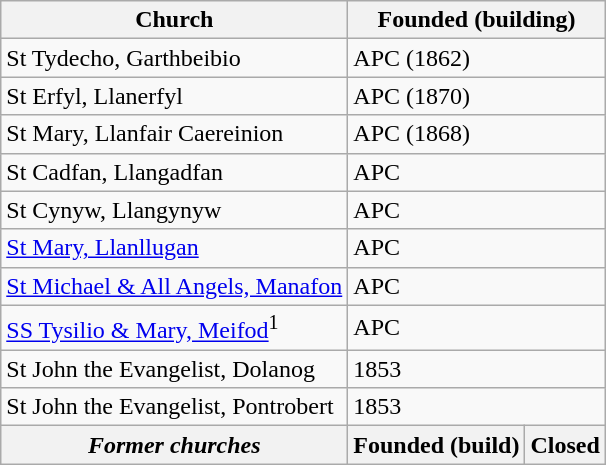<table class="wikitable">
<tr>
<th>Church</th>
<th colspan="2">Founded (building)</th>
</tr>
<tr>
<td>St Tydecho, Garthbeibio</td>
<td colspan="2">APC (1862)</td>
</tr>
<tr>
<td>St Erfyl, Llanerfyl</td>
<td colspan="2">APC (1870)</td>
</tr>
<tr>
<td>St Mary, Llanfair Caereinion</td>
<td colspan="2">APC (1868)</td>
</tr>
<tr>
<td>St Cadfan, Llangadfan</td>
<td colspan="2">APC</td>
</tr>
<tr>
<td>St Cynyw, Llangynyw</td>
<td colspan="2">APC</td>
</tr>
<tr>
<td><a href='#'>St Mary, Llanllugan</a></td>
<td colspan="2">APC</td>
</tr>
<tr>
<td><a href='#'>St Michael & All Angels, Manafon</a></td>
<td colspan="2">APC</td>
</tr>
<tr>
<td><a href='#'>SS Tysilio & Mary, Meifod</a><sup>1</sup></td>
<td colspan="2">APC</td>
</tr>
<tr>
<td>St John the Evangelist, Dolanog</td>
<td colspan="2">1853</td>
</tr>
<tr>
<td>St John the Evangelist, Pontrobert</td>
<td colspan="2">1853</td>
</tr>
<tr>
<th><em>Former churches</em></th>
<th>Founded (build)</th>
<th>Closed</th>
</tr>
</table>
